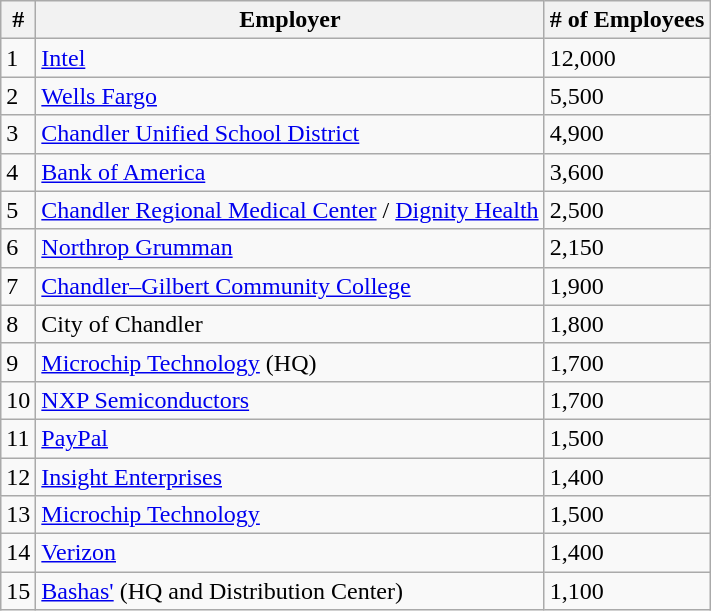<table class="wikitable">
<tr>
<th>#</th>
<th>Employer</th>
<th># of Employees</th>
</tr>
<tr>
<td>1</td>
<td><a href='#'>Intel</a></td>
<td>12,000</td>
</tr>
<tr>
<td>2</td>
<td><a href='#'>Wells Fargo</a></td>
<td>5,500</td>
</tr>
<tr>
<td>3</td>
<td><a href='#'>Chandler Unified School District</a></td>
<td>4,900</td>
</tr>
<tr>
<td>4</td>
<td><a href='#'>Bank of America</a></td>
<td>3,600</td>
</tr>
<tr>
<td>5</td>
<td><a href='#'>Chandler Regional Medical Center</a> / <a href='#'>Dignity Health</a></td>
<td>2,500</td>
</tr>
<tr>
<td>6</td>
<td><a href='#'>Northrop Grumman</a></td>
<td>2,150</td>
</tr>
<tr>
<td>7</td>
<td><a href='#'>Chandler–Gilbert Community College</a></td>
<td>1,900</td>
</tr>
<tr>
<td>8</td>
<td>City of Chandler</td>
<td>1,800</td>
</tr>
<tr>
<td>9</td>
<td><a href='#'>Microchip Technology</a> (HQ)</td>
<td>1,700</td>
</tr>
<tr>
<td>10</td>
<td><a href='#'>NXP Semiconductors</a></td>
<td>1,700</td>
</tr>
<tr>
<td>11</td>
<td><a href='#'>PayPal</a></td>
<td>1,500</td>
</tr>
<tr>
<td>12</td>
<td><a href='#'>Insight Enterprises</a></td>
<td>1,400</td>
</tr>
<tr>
<td>13</td>
<td><a href='#'>Microchip Technology</a></td>
<td>1,500</td>
</tr>
<tr>
<td>14</td>
<td><a href='#'>Verizon</a></td>
<td>1,400</td>
</tr>
<tr>
<td>15</td>
<td><a href='#'>Bashas'</a> (HQ and Distribution Center)</td>
<td>1,100</td>
</tr>
</table>
